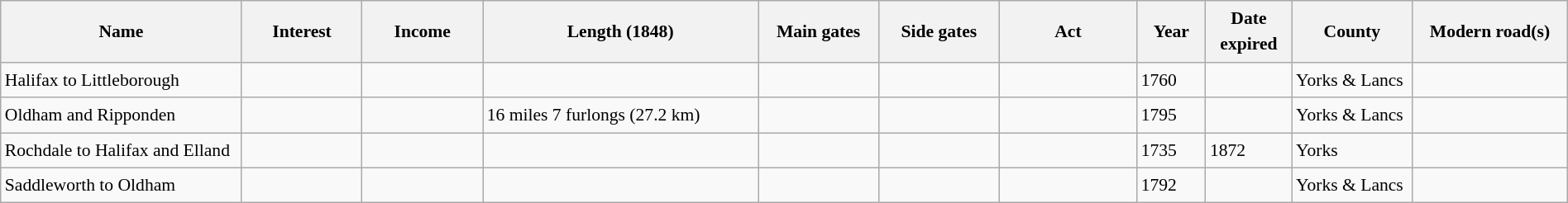<table class="wikitable sortable" style="font-size:90%;width:100%;border:0px;text-align:left;line-height:150%;">
<tr>
<th width="14%">Name</th>
<th width="7%">Interest</th>
<th width="7%">Income</th>
<th width="16%">Length (1848)</th>
<th width="7%">Main gates</th>
<th width="7%">Side gates</th>
<th width="8%">Act</th>
<th width="4%">Year</th>
<th width="5%">Date expired</th>
<th width="7%">County</th>
<th width="9%">Modern road(s)</th>
</tr>
<tr>
<td>Halifax to Littleborough</td>
<td></td>
<td></td>
<td></td>
<td></td>
<td></td>
<td></td>
<td>1760</td>
<td></td>
<td>Yorks & Lancs</td>
<td></td>
</tr>
<tr>
<td>Oldham and Ripponden</td>
<td></td>
<td></td>
<td>16 miles 7 furlongs (27.2 km)</td>
<td></td>
<td></td>
<td></td>
<td>1795</td>
<td></td>
<td>Yorks & Lancs</td>
<td></td>
</tr>
<tr>
<td>Rochdale to Halifax and Elland</td>
<td></td>
<td></td>
<td></td>
<td></td>
<td></td>
<td></td>
<td>1735</td>
<td>1872</td>
<td>Yorks</td>
<td></td>
</tr>
<tr>
<td>Saddleworth to Oldham</td>
<td></td>
<td></td>
<td></td>
<td></td>
<td></td>
<td></td>
<td>1792</td>
<td></td>
<td>Yorks & Lancs</td>
<td></td>
</tr>
</table>
